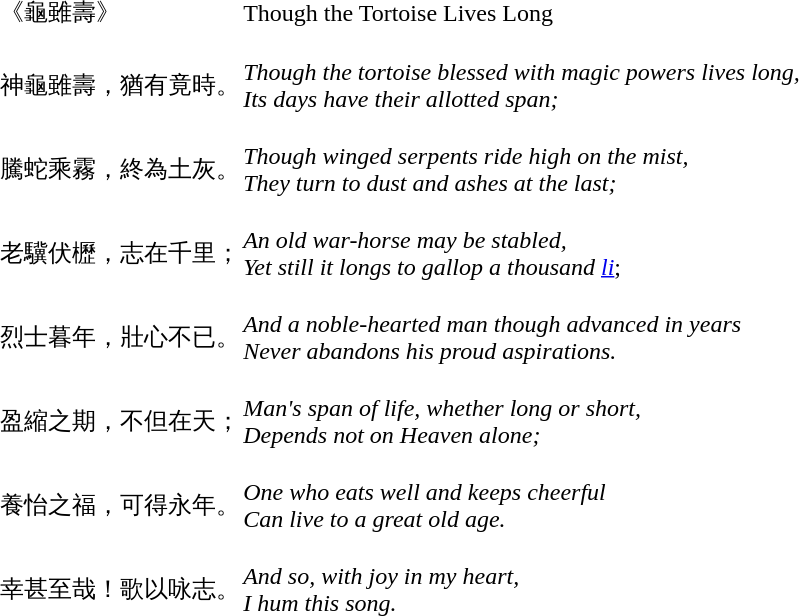<table border="0" cellpadding="0" style="margin: 1em auto;">
<tr>
<td style="font-size:100%"><br>《龜雖壽》</td>
<td><br>Though the Tortoise Lives Long</td>
</tr>
<tr>
<td style="font-size:100%"><br>神龜雖壽，猶有竟時。</td>
<td><br><em>Though the tortoise blessed with magic powers lives long,</em><br>
<em>Its days have their allotted span;</em></td>
</tr>
<tr>
<td style="font-size:100%"><br>騰蛇乘霧，終為土灰。</td>
<td><br><em>Though winged serpents ride high on the mist,</em><br>
<em>They turn to dust and ashes at the last;</em></td>
</tr>
<tr>
<td style="font-size:100%"><br>老驥伏櫪，志在千里；</td>
<td><br><em>An old war-horse may be stabled,</em><br>
<em>Yet still it longs to gallop a thousand <a href='#'>li</a></em>;</td>
</tr>
<tr>
<td style="font-size:100%"><br>烈士暮年，壯心不已。</td>
<td><br><em>And a noble-hearted man though advanced in years</em><br>
<em>Never abandons his proud aspirations.</em></td>
</tr>
<tr>
<td style="font-size:100%"><br>盈縮之期，不但在天；</td>
<td><br><em>Man's span of life, whether long or short,</em><br>
<em>Depends not on Heaven alone;</em></td>
</tr>
<tr>
<td style="font-size:100%"><br>養怡之福，可得永年。</td>
<td><br><em>One who eats well and keeps cheerful</em><br>
<em>Can live to a great old age.</em></td>
</tr>
<tr>
<td style="font-size:100%"><br>幸甚至哉！歌以咏志。</td>
<td><br><em>And so, with joy in my heart,</em><br>
<em>I hum this song.</em></td>
</tr>
</table>
